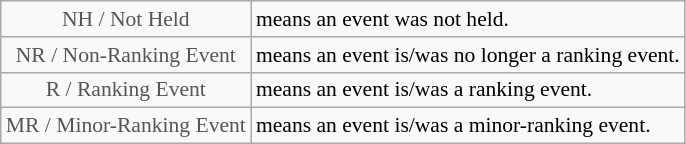<table class="wikitable" style="font-size:90%">
<tr>
<td style="text-align:center; color:#555555;" colspan="4">NH / Not Held</td>
<td>means an event was not held.</td>
</tr>
<tr>
<td style="text-align:center; color:#555555;" colspan="4">NR / Non-Ranking Event</td>
<td>means an event is/was no longer a ranking event.</td>
</tr>
<tr>
<td style="text-align:center; color:#555555;" colspan="4">R / Ranking Event</td>
<td>means an event is/was a ranking event.</td>
</tr>
<tr>
<td style="text-align:center; color:#555555;" colspan="4">MR / Minor-Ranking Event</td>
<td>means an event is/was a minor-ranking event.</td>
</tr>
</table>
